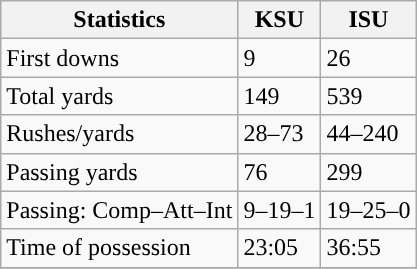<table class="wikitable" style="float: left;">
<tr>
<th>Statistics</th>
<th>KSU</th>
<th>ISU</th>
</tr>
<tr>
<td>First downs</td>
<td>9</td>
<td>26</td>
</tr>
<tr>
<td>Total yards</td>
<td>149</td>
<td>539</td>
</tr>
<tr>
<td>Rushes/yards</td>
<td>28–73</td>
<td>44–240</td>
</tr>
<tr>
<td>Passing yards</td>
<td>76</td>
<td>299</td>
</tr>
<tr>
<td>Passing: Comp–Att–Int</td>
<td>9–19–1</td>
<td>19–25–0</td>
</tr>
<tr>
<td>Time of possession</td>
<td>23:05</td>
<td>36:55</td>
</tr>
<tr>
</tr>
</table>
